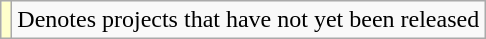<table class="wikitable">
<tr>
<td style="background:#FFFFCC;"></td>
<td>Denotes projects that have not yet been released</td>
</tr>
</table>
